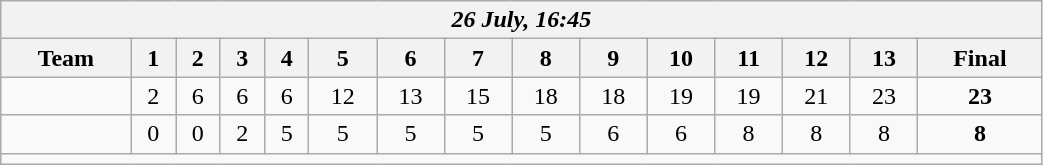<table class=wikitable style="text-align:center; width: 55%">
<tr>
<th colspan=17><em>26 July, 16:45</em></th>
</tr>
<tr>
<th>Team</th>
<th>1</th>
<th>2</th>
<th>3</th>
<th>4</th>
<th>5</th>
<th>6</th>
<th>7</th>
<th>8</th>
<th>9</th>
<th>10</th>
<th>11</th>
<th>12</th>
<th>13</th>
<th>Final</th>
</tr>
<tr>
<td align=left><strong></strong></td>
<td>2</td>
<td>6</td>
<td>6</td>
<td>6</td>
<td>12</td>
<td>13</td>
<td>15</td>
<td>18</td>
<td>18</td>
<td>19</td>
<td>19</td>
<td>21</td>
<td>23</td>
<td><strong>23</strong></td>
</tr>
<tr>
<td align=left></td>
<td>0</td>
<td>0</td>
<td>2</td>
<td>5</td>
<td>5</td>
<td>5</td>
<td>5</td>
<td>5</td>
<td>6</td>
<td>6</td>
<td>8</td>
<td>8</td>
<td>8</td>
<td><strong>8</strong></td>
</tr>
<tr>
<td colspan=17></td>
</tr>
</table>
